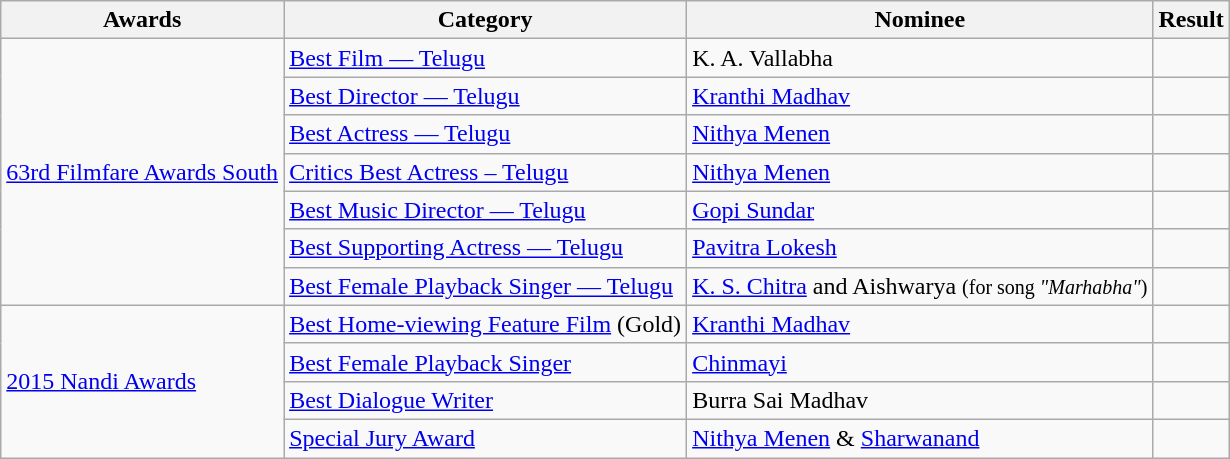<table class="wikitable">
<tr>
<th>Awards</th>
<th>Category</th>
<th>Nominee</th>
<th>Result</th>
</tr>
<tr>
<td rowspan="7"><a href='#'>63rd Filmfare Awards South</a></td>
<td><a href='#'>Best Film — Telugu</a></td>
<td>K. A. Vallabha</td>
<td></td>
</tr>
<tr>
<td><a href='#'>Best Director — Telugu</a></td>
<td><a href='#'>Kranthi Madhav</a></td>
<td></td>
</tr>
<tr>
<td><a href='#'>Best Actress — Telugu</a></td>
<td><a href='#'>Nithya Menen</a></td>
<td></td>
</tr>
<tr>
<td><a href='#'>Critics Best Actress – Telugu</a></td>
<td><a href='#'>Nithya Menen</a></td>
<td></td>
</tr>
<tr>
<td><a href='#'>Best Music Director — Telugu</a></td>
<td><a href='#'>Gopi Sundar</a></td>
<td></td>
</tr>
<tr>
<td><a href='#'>Best Supporting Actress — Telugu</a></td>
<td><a href='#'>Pavitra Lokesh</a></td>
<td></td>
</tr>
<tr>
<td><a href='#'>Best Female Playback Singer — Telugu</a></td>
<td><a href='#'>K. S. Chitra</a> and Aishwarya <small>(for song <em>"Marhabha"</em>)</small></td>
<td></td>
</tr>
<tr>
<td rowspan="4"><a href='#'>2015 Nandi Awards</a></td>
<td><a href='#'>Best Home-viewing Feature Film</a> (Gold)</td>
<td><a href='#'>Kranthi Madhav</a></td>
<td></td>
</tr>
<tr>
<td><a href='#'>Best Female Playback Singer</a></td>
<td><a href='#'>Chinmayi</a></td>
<td></td>
</tr>
<tr>
<td><a href='#'>Best Dialogue Writer</a></td>
<td>Burra Sai Madhav</td>
<td></td>
</tr>
<tr>
<td><a href='#'>Special Jury Award</a></td>
<td><a href='#'>Nithya Menen</a> & <a href='#'>Sharwanand</a></td>
<td></td>
</tr>
</table>
